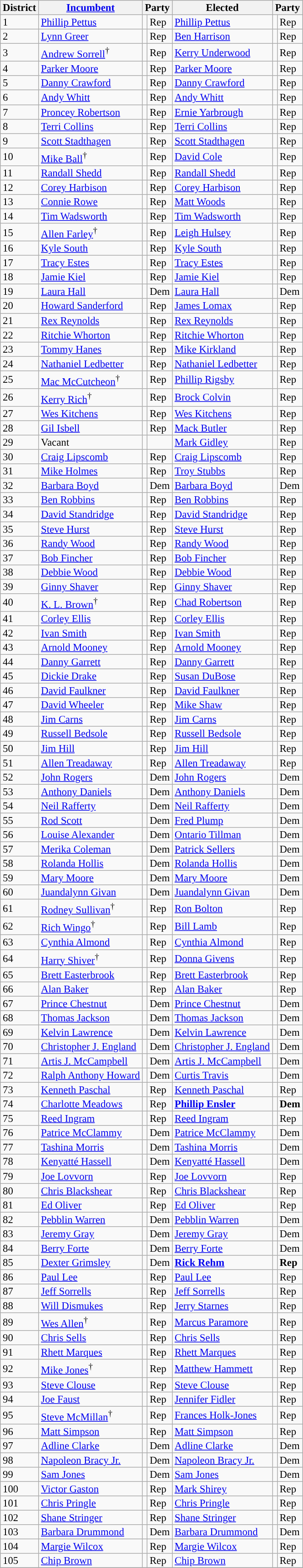<table class="sortable wikitable" style="font-size:95%;line-height:14px;">
<tr>
<th class="unsortable">District</th>
<th class="unsortable"><a href='#'>Incumbent</a></th>
<th colspan="2">Party</th>
<th class="unsortable">Elected</th>
<th colspan="2">Party</th>
</tr>
<tr>
<td>1</td>
<td><a href='#'>Phillip Pettus</a></td>
<td style="background:"></td>
<td>Rep</td>
<td><a href='#'>Phillip Pettus</a></td>
<td style="background:"></td>
<td>Rep</td>
</tr>
<tr>
<td>2</td>
<td><a href='#'>Lynn Greer</a></td>
<td style="background:"></td>
<td>Rep</td>
<td><a href='#'>Ben Harrison</a></td>
<td style="background:"></td>
<td>Rep</td>
</tr>
<tr>
<td>3</td>
<td><a href='#'>Andrew Sorrell</a><sup>†</sup></td>
<td style="background:"></td>
<td>Rep</td>
<td><a href='#'>Kerry Underwood</a></td>
<td style="background:"></td>
<td>Rep</td>
</tr>
<tr>
<td>4</td>
<td><a href='#'>Parker Moore</a></td>
<td style="background:"></td>
<td>Rep</td>
<td><a href='#'>Parker Moore</a></td>
<td style="background:"></td>
<td>Rep</td>
</tr>
<tr>
<td>5</td>
<td><a href='#'>Danny Crawford</a></td>
<td style="background:"></td>
<td>Rep</td>
<td><a href='#'>Danny Crawford</a></td>
<td style="background:"></td>
<td>Rep</td>
</tr>
<tr>
<td>6</td>
<td><a href='#'>Andy Whitt</a></td>
<td style="background:"></td>
<td>Rep</td>
<td><a href='#'>Andy Whitt</a></td>
<td style="background:"></td>
<td>Rep</td>
</tr>
<tr>
<td>7</td>
<td><a href='#'>Proncey Robertson</a></td>
<td style="background:"></td>
<td>Rep</td>
<td><a href='#'>Ernie Yarbrough</a></td>
<td style="background:"></td>
<td>Rep</td>
</tr>
<tr>
<td>8</td>
<td><a href='#'>Terri Collins</a></td>
<td style="background:"></td>
<td>Rep</td>
<td><a href='#'>Terri Collins</a></td>
<td style="background:"></td>
<td>Rep</td>
</tr>
<tr>
<td>9</td>
<td><a href='#'>Scott Stadthagen</a></td>
<td style="background:"></td>
<td>Rep</td>
<td><a href='#'>Scott Stadthagen</a></td>
<td style="background:"></td>
<td>Rep</td>
</tr>
<tr>
<td>10</td>
<td><a href='#'>Mike Ball</a><sup>†</sup></td>
<td style="background:"></td>
<td>Rep</td>
<td><a href='#'>David Cole</a></td>
<td style="background:"></td>
<td>Rep</td>
</tr>
<tr>
<td>11</td>
<td><a href='#'>Randall Shedd</a></td>
<td style="background:"></td>
<td>Rep</td>
<td><a href='#'>Randall Shedd</a></td>
<td style="background:"></td>
<td>Rep</td>
</tr>
<tr>
<td>12</td>
<td><a href='#'>Corey Harbison</a></td>
<td style="background:"></td>
<td>Rep</td>
<td><a href='#'>Corey Harbison</a></td>
<td style="background:"></td>
<td>Rep</td>
</tr>
<tr>
<td>13</td>
<td><a href='#'>Connie Rowe</a></td>
<td style="background:"></td>
<td>Rep</td>
<td><a href='#'>Matt Woods</a></td>
<td style="background:"></td>
<td>Rep</td>
</tr>
<tr>
<td>14</td>
<td><a href='#'>Tim Wadsworth</a></td>
<td style="background:"></td>
<td>Rep</td>
<td><a href='#'>Tim Wadsworth</a></td>
<td style="background:"></td>
<td>Rep</td>
</tr>
<tr>
<td>15</td>
<td><a href='#'>Allen Farley</a><sup>†</sup></td>
<td style="background:"></td>
<td>Rep</td>
<td><a href='#'>Leigh Hulsey</a></td>
<td style="background:"></td>
<td>Rep</td>
</tr>
<tr>
<td>16</td>
<td><a href='#'>Kyle South</a></td>
<td style="background:"></td>
<td>Rep</td>
<td><a href='#'>Kyle South</a></td>
<td style="background:"></td>
<td>Rep</td>
</tr>
<tr>
<td>17</td>
<td><a href='#'>Tracy Estes</a></td>
<td style="background:"></td>
<td>Rep</td>
<td><a href='#'>Tracy Estes</a></td>
<td style="background:"></td>
<td>Rep</td>
</tr>
<tr>
<td>18</td>
<td><a href='#'>Jamie Kiel</a></td>
<td style="background:"></td>
<td>Rep</td>
<td><a href='#'>Jamie Kiel</a></td>
<td style="background:"></td>
<td>Rep</td>
</tr>
<tr>
<td>19</td>
<td><a href='#'>Laura Hall</a></td>
<td style="background:"></td>
<td>Dem</td>
<td><a href='#'>Laura Hall</a></td>
<td style="background:"></td>
<td>Dem</td>
</tr>
<tr>
<td>20</td>
<td><a href='#'>Howard Sanderford</a></td>
<td style="background:"></td>
<td>Rep</td>
<td><a href='#'>James Lomax</a></td>
<td style="background:"></td>
<td>Rep</td>
</tr>
<tr>
<td>21</td>
<td><a href='#'>Rex Reynolds</a></td>
<td style="background:"></td>
<td>Rep</td>
<td><a href='#'>Rex Reynolds</a></td>
<td style="background:"></td>
<td>Rep</td>
</tr>
<tr>
<td>22</td>
<td><a href='#'>Ritchie Whorton</a></td>
<td style="background:"></td>
<td>Rep</td>
<td><a href='#'>Ritchie Whorton</a></td>
<td style="background:"></td>
<td>Rep</td>
</tr>
<tr>
<td>23</td>
<td><a href='#'>Tommy Hanes</a></td>
<td style="background:"></td>
<td>Rep</td>
<td><a href='#'>Mike Kirkland</a></td>
<td style="background:"></td>
<td>Rep</td>
</tr>
<tr>
<td>24</td>
<td><a href='#'>Nathaniel Ledbetter</a></td>
<td style="background:"></td>
<td>Rep</td>
<td><a href='#'>Nathaniel Ledbetter</a></td>
<td style="background:"></td>
<td>Rep</td>
</tr>
<tr>
<td>25</td>
<td><a href='#'>Mac McCutcheon</a><sup>†</sup></td>
<td style="background:"></td>
<td>Rep</td>
<td><a href='#'>Phillip Rigsby</a></td>
<td style="background:"></td>
<td>Rep</td>
</tr>
<tr>
<td>26</td>
<td><a href='#'>Kerry Rich</a><sup>†</sup></td>
<td style="background:"></td>
<td>Rep</td>
<td><a href='#'>Brock Colvin</a></td>
<td style="background:"></td>
<td>Rep</td>
</tr>
<tr>
<td>27</td>
<td><a href='#'>Wes Kitchens</a></td>
<td style="background:"></td>
<td>Rep</td>
<td><a href='#'>Wes Kitchens</a></td>
<td style="background:"></td>
<td>Rep</td>
</tr>
<tr>
<td>28</td>
<td><a href='#'>Gil Isbell</a></td>
<td style="background:"></td>
<td>Rep</td>
<td><a href='#'>Mack Butler</a></td>
<td style="background:"></td>
<td>Rep</td>
</tr>
<tr>
<td>29</td>
<td>Vacant</td>
<td></td>
<td></td>
<td><a href='#'>Mark Gidley</a></td>
<td style="background:"></td>
<td>Rep</td>
</tr>
<tr>
<td>30</td>
<td><a href='#'>Craig Lipscomb</a></td>
<td style="background:"></td>
<td>Rep</td>
<td><a href='#'>Craig Lipscomb</a></td>
<td style="background:"></td>
<td>Rep</td>
</tr>
<tr>
<td>31</td>
<td><a href='#'>Mike Holmes</a></td>
<td style="background:"></td>
<td>Rep</td>
<td><a href='#'>Troy Stubbs</a></td>
<td style="background:"></td>
<td>Rep</td>
</tr>
<tr>
<td>32</td>
<td><a href='#'>Barbara Boyd</a></td>
<td style="background:"></td>
<td>Dem</td>
<td><a href='#'>Barbara Boyd</a></td>
<td style="background:"></td>
<td>Dem</td>
</tr>
<tr>
<td>33</td>
<td><a href='#'>Ben Robbins</a></td>
<td style="background:"></td>
<td>Rep</td>
<td><a href='#'>Ben Robbins</a></td>
<td style="background:"></td>
<td>Rep</td>
</tr>
<tr>
<td>34</td>
<td><a href='#'>David Standridge</a></td>
<td style="background:"></td>
<td>Rep</td>
<td><a href='#'>David Standridge</a></td>
<td style="background:"></td>
<td>Rep</td>
</tr>
<tr>
<td>35</td>
<td><a href='#'>Steve Hurst</a></td>
<td style="background:"></td>
<td>Rep</td>
<td><a href='#'>Steve Hurst</a></td>
<td style="background:"></td>
<td>Rep</td>
</tr>
<tr>
<td>36</td>
<td><a href='#'>Randy Wood</a></td>
<td style="background:"></td>
<td>Rep</td>
<td><a href='#'>Randy Wood</a></td>
<td style="background:"></td>
<td>Rep</td>
</tr>
<tr>
<td>37</td>
<td><a href='#'>Bob Fincher</a></td>
<td style="background:"></td>
<td>Rep</td>
<td><a href='#'>Bob Fincher</a></td>
<td style="background:"></td>
<td>Rep</td>
</tr>
<tr>
<td>38</td>
<td><a href='#'>Debbie Wood</a></td>
<td style="background:"></td>
<td>Rep</td>
<td><a href='#'>Debbie Wood</a></td>
<td style="background:"></td>
<td>Rep</td>
</tr>
<tr>
<td>39</td>
<td><a href='#'>Ginny Shaver</a></td>
<td style="background:"></td>
<td>Rep</td>
<td><a href='#'>Ginny Shaver</a></td>
<td style="background:"></td>
<td>Rep</td>
</tr>
<tr>
<td>40</td>
<td><a href='#'>K. L. Brown</a><sup>†</sup></td>
<td style="background:"></td>
<td>Rep</td>
<td><a href='#'>Chad Robertson</a></td>
<td style="background:"></td>
<td>Rep</td>
</tr>
<tr>
<td>41</td>
<td><a href='#'>Corley Ellis</a></td>
<td style="background:"></td>
<td>Rep</td>
<td><a href='#'>Corley Ellis</a></td>
<td style="background:"></td>
<td>Rep</td>
</tr>
<tr>
<td>42</td>
<td><a href='#'>Ivan Smith</a></td>
<td style="background:"></td>
<td>Rep</td>
<td><a href='#'>Ivan Smith</a></td>
<td style="background:"></td>
<td>Rep</td>
</tr>
<tr>
<td>43</td>
<td><a href='#'>Arnold Mooney</a></td>
<td style="background:"></td>
<td>Rep</td>
<td><a href='#'>Arnold Mooney</a></td>
<td style="background:"></td>
<td>Rep</td>
</tr>
<tr>
<td>44</td>
<td><a href='#'>Danny Garrett</a></td>
<td style="background:"></td>
<td>Rep</td>
<td><a href='#'>Danny Garrett</a></td>
<td style="background:"></td>
<td>Rep</td>
</tr>
<tr>
<td>45</td>
<td><a href='#'>Dickie Drake</a></td>
<td style="background:"></td>
<td>Rep</td>
<td><a href='#'>Susan DuBose</a></td>
<td style="background:"></td>
<td>Rep</td>
</tr>
<tr>
<td>46</td>
<td><a href='#'>David Faulkner</a></td>
<td style="background:"></td>
<td>Rep</td>
<td><a href='#'>David Faulkner</a></td>
<td style="background:"></td>
<td>Rep</td>
</tr>
<tr>
<td>47</td>
<td><a href='#'>David Wheeler</a></td>
<td style="background:"></td>
<td>Rep</td>
<td><a href='#'>Mike Shaw</a></td>
<td style="background:"></td>
<td>Rep</td>
</tr>
<tr>
<td>48</td>
<td><a href='#'>Jim Carns</a></td>
<td style="background:"></td>
<td>Rep</td>
<td><a href='#'>Jim Carns</a></td>
<td style="background:"></td>
<td>Rep</td>
</tr>
<tr>
<td>49</td>
<td><a href='#'>Russell Bedsole</a></td>
<td style="background:"></td>
<td>Rep</td>
<td><a href='#'>Russell Bedsole</a></td>
<td style="background:"></td>
<td>Rep</td>
</tr>
<tr>
<td>50</td>
<td><a href='#'>Jim Hill</a></td>
<td style="background:"></td>
<td>Rep</td>
<td><a href='#'>Jim Hill</a></td>
<td style="background:"></td>
<td>Rep</td>
</tr>
<tr>
<td>51</td>
<td><a href='#'>Allen Treadaway</a></td>
<td style="background:"></td>
<td>Rep</td>
<td><a href='#'>Allen Treadaway</a></td>
<td style="background:"></td>
<td>Rep</td>
</tr>
<tr>
<td>52</td>
<td><a href='#'>John Rogers</a></td>
<td style="background:"></td>
<td>Dem</td>
<td><a href='#'>John Rogers</a></td>
<td style="background:"></td>
<td>Dem</td>
</tr>
<tr>
<td>53</td>
<td><a href='#'>Anthony Daniels</a></td>
<td style="background:"></td>
<td>Dem</td>
<td><a href='#'>Anthony Daniels</a></td>
<td style="background:"></td>
<td>Dem</td>
</tr>
<tr>
<td>54</td>
<td><a href='#'>Neil Rafferty</a></td>
<td style="background:"></td>
<td>Dem</td>
<td><a href='#'>Neil Rafferty</a></td>
<td style="background:"></td>
<td>Dem</td>
</tr>
<tr>
<td>55</td>
<td><a href='#'>Rod Scott</a></td>
<td style="background:"></td>
<td>Dem</td>
<td><a href='#'>Fred Plump</a></td>
<td style="background:"></td>
<td>Dem</td>
</tr>
<tr>
<td>56</td>
<td><a href='#'>Louise Alexander</a></td>
<td style="background:"></td>
<td>Dem</td>
<td><a href='#'>Ontario Tillman</a></td>
<td style="background:"></td>
<td>Dem</td>
</tr>
<tr>
<td>57</td>
<td><a href='#'>Merika Coleman</a></td>
<td style="background:"></td>
<td>Dem</td>
<td><a href='#'>Patrick Sellers</a></td>
<td style="background:"></td>
<td>Dem</td>
</tr>
<tr>
<td>58</td>
<td><a href='#'>Rolanda Hollis</a></td>
<td style="background:"></td>
<td>Dem</td>
<td><a href='#'>Rolanda Hollis</a></td>
<td style="background:"></td>
<td>Dem</td>
</tr>
<tr>
<td>59</td>
<td><a href='#'>Mary Moore</a></td>
<td style="background:"></td>
<td>Dem</td>
<td><a href='#'>Mary Moore</a></td>
<td style="background:"></td>
<td>Dem</td>
</tr>
<tr>
<td>60</td>
<td><a href='#'>Juandalynn Givan</a></td>
<td style="background:"></td>
<td>Dem</td>
<td><a href='#'>Juandalynn Givan</a></td>
<td style="background:"></td>
<td>Dem</td>
</tr>
<tr>
<td>61</td>
<td><a href='#'>Rodney Sullivan</a><sup>†</sup></td>
<td style="background:"></td>
<td>Rep</td>
<td><a href='#'>Ron Bolton</a></td>
<td style="background:"></td>
<td>Rep</td>
</tr>
<tr>
<td>62</td>
<td><a href='#'>Rich Wingo</a><sup>†</sup></td>
<td style="background:"></td>
<td>Rep</td>
<td><a href='#'>Bill Lamb</a></td>
<td style="background:"></td>
<td>Rep</td>
</tr>
<tr>
<td>63</td>
<td><a href='#'>Cynthia Almond</a></td>
<td style="background:"></td>
<td>Rep</td>
<td><a href='#'>Cynthia Almond</a></td>
<td style="background:"></td>
<td>Rep</td>
</tr>
<tr>
<td>64</td>
<td><a href='#'>Harry Shiver</a><sup>†</sup></td>
<td style="background:"></td>
<td>Rep</td>
<td><a href='#'>Donna Givens</a></td>
<td style="background:"></td>
<td>Rep</td>
</tr>
<tr>
<td>65</td>
<td><a href='#'>Brett Easterbrook</a></td>
<td style="background:"></td>
<td>Rep</td>
<td><a href='#'>Brett Easterbrook</a></td>
<td style="background:"></td>
<td>Rep</td>
</tr>
<tr>
<td>66</td>
<td><a href='#'>Alan Baker</a></td>
<td style="background:"></td>
<td>Rep</td>
<td><a href='#'>Alan Baker</a></td>
<td style="background:"></td>
<td>Rep</td>
</tr>
<tr>
<td>67</td>
<td><a href='#'>Prince Chestnut</a></td>
<td style="background:"></td>
<td>Dem</td>
<td><a href='#'>Prince Chestnut</a></td>
<td style="background:"></td>
<td>Dem</td>
</tr>
<tr>
<td>68</td>
<td><a href='#'>Thomas Jackson</a></td>
<td style="background:"></td>
<td>Dem</td>
<td><a href='#'>Thomas Jackson</a></td>
<td style="background:"></td>
<td>Dem</td>
</tr>
<tr>
<td>69</td>
<td><a href='#'>Kelvin Lawrence</a></td>
<td style="background:"></td>
<td>Dem</td>
<td><a href='#'>Kelvin Lawrence</a></td>
<td style="background:"></td>
<td>Dem</td>
</tr>
<tr>
<td>70</td>
<td><a href='#'>Christopher J. England</a></td>
<td style="background:"></td>
<td>Dem</td>
<td><a href='#'>Christopher J. England</a></td>
<td style="background:"></td>
<td>Dem</td>
</tr>
<tr>
<td>71</td>
<td><a href='#'>Artis J. McCampbell</a></td>
<td style="background:"></td>
<td>Dem</td>
<td><a href='#'>Artis J. McCampbell</a></td>
<td style="background:"></td>
<td>Dem</td>
</tr>
<tr>
<td>72</td>
<td><a href='#'>Ralph Anthony Howard</a></td>
<td style="background:"></td>
<td>Dem</td>
<td><a href='#'>Curtis Travis</a></td>
<td style="background:"></td>
<td>Dem</td>
</tr>
<tr>
<td>73</td>
<td><a href='#'>Kenneth Paschal</a></td>
<td style="background:"></td>
<td>Rep</td>
<td><a href='#'>Kenneth Paschal</a></td>
<td style="background:"></td>
<td>Rep</td>
</tr>
<tr>
<td>74</td>
<td><a href='#'>Charlotte Meadows</a></td>
<td style="background:"></td>
<td>Rep</td>
<td><strong><a href='#'>Phillip Ensler</a></strong></td>
<td style="background:"></td>
<td><strong>Dem</strong></td>
</tr>
<tr>
<td>75</td>
<td><a href='#'>Reed Ingram</a></td>
<td style="background:"></td>
<td>Rep</td>
<td><a href='#'>Reed Ingram</a></td>
<td style="background:"></td>
<td>Rep</td>
</tr>
<tr>
<td>76</td>
<td><a href='#'>Patrice McClammy</a></td>
<td style="background:"></td>
<td>Dem</td>
<td><a href='#'>Patrice McClammy</a></td>
<td style="background:"></td>
<td>Dem</td>
</tr>
<tr>
<td>77</td>
<td><a href='#'>Tashina Morris</a></td>
<td style="background:"></td>
<td>Dem</td>
<td><a href='#'>Tashina Morris</a></td>
<td style="background:"></td>
<td>Dem</td>
</tr>
<tr>
<td>78</td>
<td><a href='#'>Kenyatté Hassell</a></td>
<td style="background:"></td>
<td>Dem</td>
<td><a href='#'>Kenyatté Hassell</a></td>
<td style="background:"></td>
<td>Dem</td>
</tr>
<tr>
<td>79</td>
<td><a href='#'>Joe Lovvorn</a></td>
<td style="background:"></td>
<td>Rep</td>
<td><a href='#'>Joe Lovvorn</a></td>
<td style="background:"></td>
<td>Rep</td>
</tr>
<tr>
<td>80</td>
<td><a href='#'>Chris Blackshear</a></td>
<td style="background:"></td>
<td>Rep</td>
<td><a href='#'>Chris Blackshear</a></td>
<td style="background:"></td>
<td>Rep</td>
</tr>
<tr>
<td>81</td>
<td><a href='#'>Ed Oliver</a></td>
<td style="background:"></td>
<td>Rep</td>
<td><a href='#'>Ed Oliver</a></td>
<td style="background:"></td>
<td>Rep</td>
</tr>
<tr>
<td>82</td>
<td><a href='#'>Pebblin Warren</a></td>
<td style="background:"></td>
<td>Dem</td>
<td><a href='#'>Pebblin Warren</a></td>
<td style="background:"></td>
<td>Dem</td>
</tr>
<tr>
<td>83</td>
<td><a href='#'>Jeremy Gray</a></td>
<td style="background:"></td>
<td>Dem</td>
<td><a href='#'>Jeremy Gray</a></td>
<td style="background:"></td>
<td>Dem</td>
</tr>
<tr>
<td>84</td>
<td><a href='#'>Berry Forte</a></td>
<td style="background:"></td>
<td>Dem</td>
<td><a href='#'>Berry Forte</a></td>
<td style="background:"></td>
<td>Dem</td>
</tr>
<tr>
<td>85</td>
<td><a href='#'>Dexter Grimsley</a></td>
<td style="background:"></td>
<td>Dem</td>
<td><strong><a href='#'>Rick Rehm</a></strong></td>
<td style="background:"></td>
<td><strong>Rep</strong></td>
</tr>
<tr>
<td>86</td>
<td><a href='#'>Paul Lee</a></td>
<td style="background:"></td>
<td>Rep</td>
<td><a href='#'>Paul Lee</a></td>
<td style="background:"></td>
<td>Rep</td>
</tr>
<tr>
<td>87</td>
<td><a href='#'>Jeff Sorrells</a></td>
<td style="background:"></td>
<td>Rep</td>
<td><a href='#'>Jeff Sorrells</a></td>
<td style="background:"></td>
<td>Rep</td>
</tr>
<tr>
<td>88</td>
<td><a href='#'>Will Dismukes</a></td>
<td style="background:"></td>
<td>Rep</td>
<td><a href='#'>Jerry Starnes</a></td>
<td style="background:"></td>
<td>Rep</td>
</tr>
<tr>
<td>89</td>
<td><a href='#'>Wes Allen</a><sup>†</sup></td>
<td style="background:"></td>
<td>Rep</td>
<td><a href='#'>Marcus Paramore</a></td>
<td style="background:"></td>
<td>Rep</td>
</tr>
<tr>
<td>90</td>
<td><a href='#'>Chris Sells</a></td>
<td style="background:"></td>
<td>Rep</td>
<td><a href='#'>Chris Sells</a></td>
<td style="background:"></td>
<td>Rep</td>
</tr>
<tr>
<td>91</td>
<td><a href='#'>Rhett Marques</a></td>
<td style="background:"></td>
<td>Rep</td>
<td><a href='#'>Rhett Marques</a></td>
<td style="background:"></td>
<td>Rep</td>
</tr>
<tr>
<td>92</td>
<td><a href='#'>Mike Jones</a><sup>†</sup></td>
<td style="background:"></td>
<td>Rep</td>
<td><a href='#'>Matthew Hammett</a></td>
<td style="background:"></td>
<td>Rep</td>
</tr>
<tr>
<td>93</td>
<td><a href='#'>Steve Clouse</a></td>
<td style="background:"></td>
<td>Rep</td>
<td><a href='#'>Steve Clouse</a></td>
<td style="background:"></td>
<td>Rep</td>
</tr>
<tr>
<td>94</td>
<td><a href='#'>Joe Faust</a></td>
<td style="background:"></td>
<td>Rep</td>
<td><a href='#'>Jennifer Fidler</a></td>
<td style="background:"></td>
<td>Rep</td>
</tr>
<tr>
<td>95</td>
<td><a href='#'>Steve McMillan</a><sup>†</sup></td>
<td style="background:"></td>
<td>Rep</td>
<td><a href='#'>Frances Holk-Jones</a></td>
<td style="background:"></td>
<td>Rep</td>
</tr>
<tr>
<td>96</td>
<td><a href='#'>Matt Simpson</a></td>
<td style="background:"></td>
<td>Rep</td>
<td><a href='#'>Matt Simpson</a></td>
<td style="background:"></td>
<td>Rep</td>
</tr>
<tr>
<td>97</td>
<td><a href='#'>Adline Clarke</a></td>
<td style="background:"></td>
<td>Dem</td>
<td><a href='#'>Adline Clarke</a></td>
<td style="background:"></td>
<td>Dem</td>
</tr>
<tr>
<td>98</td>
<td><a href='#'>Napoleon Bracy Jr.</a></td>
<td style="background:"></td>
<td>Dem</td>
<td><a href='#'>Napoleon Bracy Jr.</a></td>
<td style="background:"></td>
<td>Dem</td>
</tr>
<tr>
<td>99</td>
<td><a href='#'>Sam Jones</a></td>
<td style="background:"></td>
<td>Dem</td>
<td><a href='#'>Sam Jones</a></td>
<td style="background:"></td>
<td>Dem</td>
</tr>
<tr>
<td>100</td>
<td><a href='#'>Victor Gaston</a></td>
<td style="background:"></td>
<td>Rep</td>
<td><a href='#'>Mark Shirey</a></td>
<td style="background:"></td>
<td>Rep</td>
</tr>
<tr>
<td>101</td>
<td><a href='#'>Chris Pringle</a></td>
<td style="background:"></td>
<td>Rep</td>
<td><a href='#'>Chris Pringle</a></td>
<td style="background:"></td>
<td>Rep</td>
</tr>
<tr>
<td>102</td>
<td><a href='#'>Shane Stringer</a></td>
<td style="background:"></td>
<td>Rep</td>
<td><a href='#'>Shane Stringer</a></td>
<td style="background:"></td>
<td>Rep</td>
</tr>
<tr>
<td>103</td>
<td><a href='#'>Barbara Drummond</a></td>
<td style="background:"></td>
<td>Dem</td>
<td><a href='#'>Barbara Drummond</a></td>
<td style="background:"></td>
<td>Dem</td>
</tr>
<tr>
<td>104</td>
<td><a href='#'>Margie Wilcox</a></td>
<td style="background:"></td>
<td>Rep</td>
<td><a href='#'>Margie Wilcox</a></td>
<td style="background:"></td>
<td>Rep</td>
</tr>
<tr>
<td>105</td>
<td><a href='#'>Chip Brown</a></td>
<td style="background:"></td>
<td>Rep</td>
<td><a href='#'>Chip Brown</a></td>
<td style="background:"></td>
<td>Rep</td>
</tr>
<tr>
</tr>
</table>
